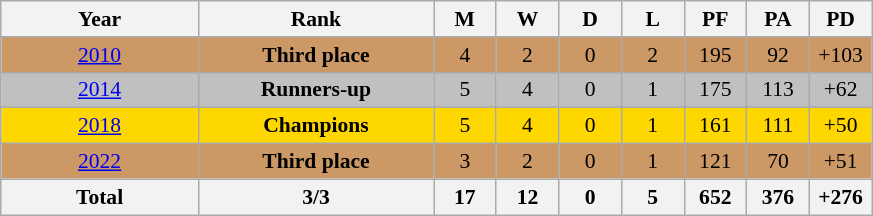<table class="wikitable" style="text-align: center;font-size:90%;">
<tr>
<th width=125>Year</th>
<th width=150>Rank</th>
<th width=35>M</th>
<th width=35>W</th>
<th width=35>D</th>
<th width=35>L</th>
<th width=35>PF</th>
<th width=35>PA</th>
<th width=35>PD</th>
</tr>
<tr bgcolor="#cc9966">
<td> <a href='#'>2010</a></td>
<td><strong>Third place</strong></td>
<td>4</td>
<td>2</td>
<td>0</td>
<td>2</td>
<td>195</td>
<td>92</td>
<td>+103</td>
</tr>
<tr bgcolor=silver>
<td> <a href='#'>2014</a></td>
<td><strong>Runners-up</strong></td>
<td>5</td>
<td>4</td>
<td>0</td>
<td>1</td>
<td>175</td>
<td>113</td>
<td>+62</td>
</tr>
<tr bgcolor=gold>
<td> <a href='#'>2018</a></td>
<td><strong>Champions</strong></td>
<td>5</td>
<td>4</td>
<td>0</td>
<td>1</td>
<td>161</td>
<td>111</td>
<td>+50</td>
</tr>
<tr bgcolor="#cc9966">
<td> <a href='#'>2022</a></td>
<td><strong>Third place</strong></td>
<td>3</td>
<td>2</td>
<td>0</td>
<td>1</td>
<td>121</td>
<td>70</td>
<td>+51</td>
</tr>
<tr>
<th>Total</th>
<th>3/3</th>
<th>17</th>
<th>12</th>
<th>0</th>
<th>5</th>
<th>652</th>
<th>376</th>
<th>+276</th>
</tr>
</table>
